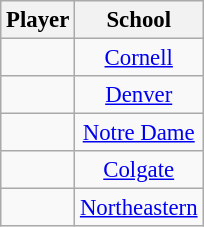<table class="wikitable sortable" style="font-size: 95%;text-align: center;">
<tr>
<th>Player</th>
<th>School</th>
</tr>
<tr>
<td></td>
<td><a href='#'>Cornell</a></td>
</tr>
<tr>
<td></td>
<td><a href='#'>Denver</a></td>
</tr>
<tr>
<td></td>
<td><a href='#'>Notre Dame</a></td>
</tr>
<tr>
<td></td>
<td><a href='#'>Colgate</a></td>
</tr>
<tr>
<td></td>
<td><a href='#'>Northeastern</a></td>
</tr>
</table>
